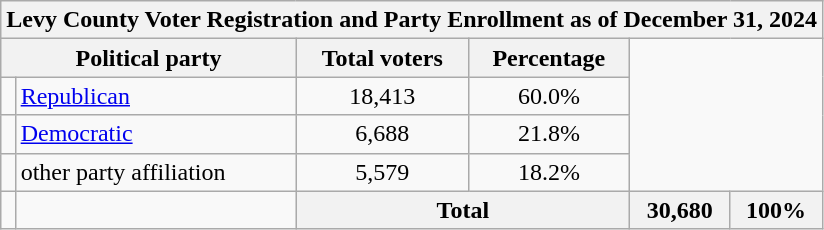<table class=wikitable>
<tr>
<th colspan = 6>Levy County Voter Registration and Party Enrollment as of December 31, 2024</th>
</tr>
<tr>
<th colspan = 2>Political party</th>
<th>Total voters</th>
<th>Percentage</th>
</tr>
<tr>
<td></td>
<td><a href='#'>Republican</a></td>
<td align = center>18,413</td>
<td align = center>60.0%</td>
</tr>
<tr>
<td></td>
<td><a href='#'>Democratic</a></td>
<td align = center>6,688</td>
<td align = center>21.8%</td>
</tr>
<tr>
<td></td>
<td>other party affiliation</td>
<td align = center>5,579</td>
<td align = center>18.2%</td>
</tr>
<tr>
<td></td>
<td></td>
<th colspan = 2>Total</th>
<th align = center>30,680</th>
<th align = center>100%</th>
</tr>
</table>
